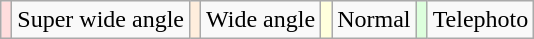<table class="wikitable">
<tr>
<td style="background:#fdd"></td>
<td>Super wide angle</td>
<td style="background:#fed"></td>
<td>Wide angle</td>
<td style="background:#ffd"></td>
<td>Normal</td>
<td style="background:#dfd"></td>
<td>Telephoto</td>
</tr>
</table>
